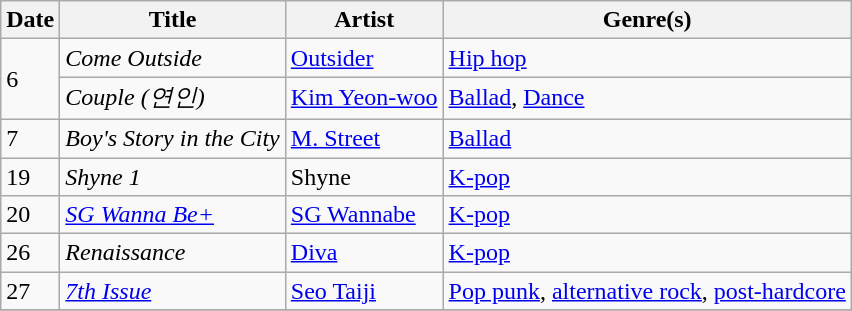<table class="wikitable" style="text-align: left;">
<tr>
<th>Date</th>
<th>Title</th>
<th>Artist</th>
<th>Genre(s)</th>
</tr>
<tr>
<td rowspan="2">6</td>
<td><em>Come Outside</em></td>
<td><a href='#'>Outsider</a></td>
<td><a href='#'>Hip hop</a></td>
</tr>
<tr>
<td><em>Couple (연인)</em></td>
<td><a href='#'>Kim Yeon-woo</a></td>
<td><a href='#'>Ballad</a>, <a href='#'>Dance</a></td>
</tr>
<tr>
<td rowspan="1">7</td>
<td><em>Boy's Story in the City</em></td>
<td><a href='#'>M. Street</a></td>
<td><a href='#'>Ballad</a></td>
</tr>
<tr>
<td rowspan="1">19</td>
<td><em>Shyne 1</em></td>
<td>Shyne</td>
<td><a href='#'>K-pop</a></td>
</tr>
<tr>
<td rowspan="1">20</td>
<td><em><a href='#'>SG Wanna Be+</a></em></td>
<td><a href='#'>SG Wannabe</a></td>
<td><a href='#'>K-pop</a></td>
</tr>
<tr>
<td>26</td>
<td><em>Renaissance</em></td>
<td><a href='#'>Diva</a></td>
<td><a href='#'>K-pop</a></td>
</tr>
<tr>
<td rowspan="1">27</td>
<td><em><a href='#'>7th Issue</a></em></td>
<td><a href='#'>Seo Taiji</a></td>
<td><a href='#'>Pop punk</a>, <a href='#'>alternative rock</a>, <a href='#'>post-hardcore</a></td>
</tr>
<tr>
</tr>
</table>
